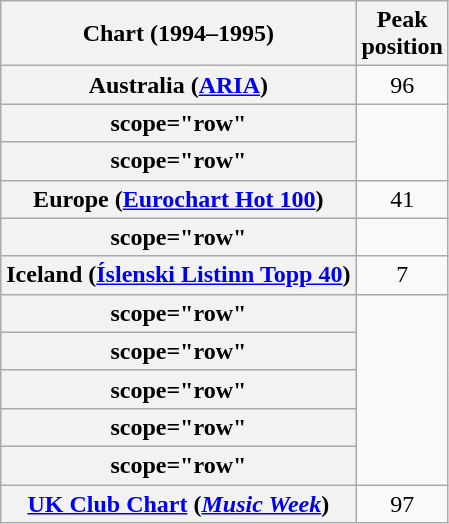<table class="wikitable sortable plainrowheaders" style="text-align:center">
<tr>
<th>Chart (1994–1995)</th>
<th>Peak<br>position</th>
</tr>
<tr>
<th scope="row">Australia (<a href='#'>ARIA</a>)</th>
<td>96</td>
</tr>
<tr>
<th>scope="row"</th>
</tr>
<tr>
<th>scope="row"</th>
</tr>
<tr>
<th scope="row">Europe (<a href='#'>Eurochart Hot 100</a>)</th>
<td>41</td>
</tr>
<tr>
<th>scope="row"</th>
</tr>
<tr>
<th scope="row">Iceland (<a href='#'>Íslenski Listinn Topp 40</a>)</th>
<td>7</td>
</tr>
<tr>
<th>scope="row"</th>
</tr>
<tr>
<th>scope="row"</th>
</tr>
<tr>
<th>scope="row"</th>
</tr>
<tr>
<th>scope="row"</th>
</tr>
<tr>
<th>scope="row"</th>
</tr>
<tr>
<th scope="row"><a href='#'>UK Club Chart</a> (<em><a href='#'>Music Week</a></em>)</th>
<td>97</td>
</tr>
</table>
